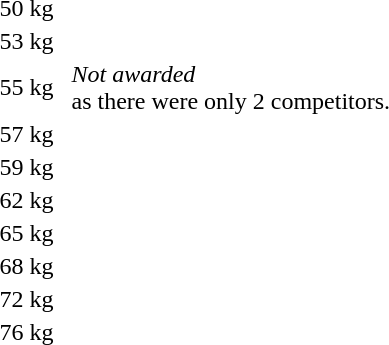<table>
<tr>
<td rowspan=2>50 kg<br></td>
<td rowspan=2></td>
<td rowspan=2></td>
<td></td>
</tr>
<tr>
<td></td>
</tr>
<tr>
<td>53 kg<br></td>
<td></td>
<td></td>
<td></td>
</tr>
<tr>
<td>55 kg<br></td>
<td></td>
<td></td>
<td><em>Not awarded</em><br><span>as there were only 2 competitors.</span></td>
</tr>
<tr>
<td>57 kg<br></td>
<td></td>
<td></td>
<td></td>
</tr>
<tr>
<td>59 kg<br></td>
<td></td>
<td></td>
<td></td>
</tr>
<tr>
<td>62 kg<br></td>
<td></td>
<td></td>
<td></td>
</tr>
<tr>
<td>65 kg<br></td>
<td></td>
<td></td>
<td></td>
</tr>
<tr>
<td>68 kg<br></td>
<td></td>
<td></td>
<td></td>
</tr>
<tr>
<td rowspan=2>72 kg<br></td>
<td rowspan=2></td>
<td rowspan=2></td>
<td></td>
</tr>
<tr>
<td></td>
</tr>
<tr>
<td>76 kg<br></td>
<td></td>
<td></td>
<td></td>
</tr>
</table>
